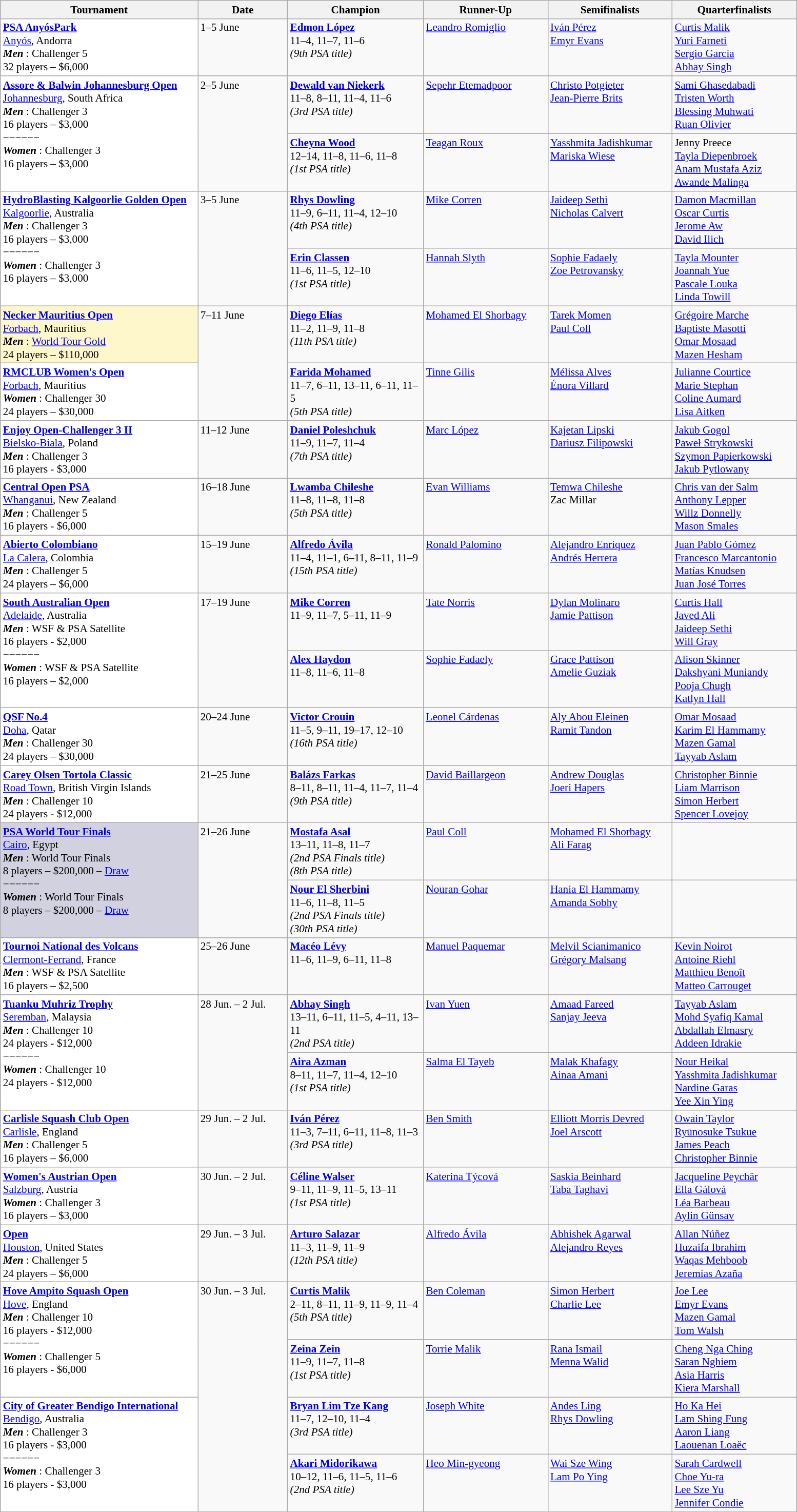<table class="wikitable" style="font-size:88%">
<tr>
<th width=250>Tournament</th>
<th width=110>Date</th>
<th width=170>Champion</th>
<th width=155>Runner-Up</th>
<th width=155>Semifinalists</th>
<th width=155>Quarterfinalists</th>
</tr>
<tr style="vertical-align:top">
<td style="background:#fff;"><strong><a href='#'>PSA AnyósPark</a></strong><br> <a href='#'>Anyós</a>, Andorra<br><strong> <em>Men</em> </strong>: Challenger 5<br>32 players – $6,000</td>
<td>1–5 June</td>
<td> <strong><a href='#'>Edmon López</a></strong><br>11–4, 11–7, 11–6<br><em>(9th PSA title)</em></td>
<td> <a href='#'>Leandro Romiglio</a></td>
<td> <a href='#'>Iván Pérez</a><br> <a href='#'>Emyr Evans</a></td>
<td> <a href='#'>Curtis Malik</a><br> <a href='#'>Yuri Farneti</a><br> <a href='#'>Sergio García</a><br> <a href='#'>Abhay Singh</a></td>
</tr>
<tr style="vertical-align:top">
<td rowspan=2 style="background:#fff;"><strong><a href='#'>Assore & Balwin Johannesburg Open</a></strong><br> <a href='#'>Johannesburg</a>, South Africa<br><strong> <em>Men</em> </strong>: Challenger 3<br>16 players – $3,000<br>−−−−−−<br><strong> <em>Women</em> </strong>: Challenger 3<br>16 players – $3,000</td>
<td rowspan=2>2–5 June</td>
<td> <strong><a href='#'>Dewald van Niekerk</a></strong><br>11–8, 8–11, 11–4, 11–6<br><em>(3rd PSA title)</em></td>
<td> <a href='#'>Sepehr Etemadpoor</a></td>
<td> <a href='#'>Christo Potgieter</a><br> <a href='#'>Jean-Pierre Brits</a></td>
<td> <a href='#'>Sami Ghasedabadi</a><br> <a href='#'>Tristen Worth</a><br> <a href='#'>Blessing Muhwati</a><br> <a href='#'>Ruan Olivier</a></td>
</tr>
<tr style="vertical-align:top">
<td> <strong><a href='#'>Cheyna Wood</a></strong><br>12–14, 11–8, 11–6, 11–8<br><em>(1st PSA title)</em></td>
<td> <a href='#'>Teagan Roux</a></td>
<td> <a href='#'>Yasshmita Jadishkumar</a><br> <a href='#'>Mariska Wiese</a></td>
<td> Jenny Preece<br> <a href='#'>Tayla Diepenbroek</a><br> <a href='#'>Anam Mustafa Aziz</a><br> <a href='#'>Awande Malinga</a></td>
</tr>
<tr style="vertical-align:top">
<td rowspan=2 style="background:#fff;"><strong><a href='#'>HydroBlasting Kalgoorlie Golden Open</a></strong><br> <a href='#'>Kalgoorlie</a>, Australia<br><strong> <em>Men</em> </strong>: Challenger 3<br>16 players – $3,000<br>−−−−−−<br><strong> <em>Women</em> </strong>: Challenger 3<br>16 players – $3,000</td>
<td rowspan=2>3–5 June</td>
<td> <strong><a href='#'>Rhys Dowling</a></strong><br>11–9, 6–11, 11–4, 12–10<br><em>(4th PSA title)</em></td>
<td> <a href='#'>Mike Corren</a></td>
<td> <a href='#'>Jaideep Sethi</a><br> <a href='#'>Nicholas Calvert</a></td>
<td> <a href='#'>Damon Macmillan</a><br> <a href='#'>Oscar Curtis</a><br> <a href='#'>Jerome Aw</a><br> <a href='#'>David Ilich</a></td>
</tr>
<tr style="vertical-align:top">
<td> <strong><a href='#'>Erin Classen</a></strong><br>11–6, 11–5, 12–10<br><em>(1st PSA title)</em></td>
<td> <a href='#'>Hannah Slyth</a></td>
<td> <a href='#'>Sophie Fadaely</a><br> <a href='#'>Zoe Petrovansky</a></td>
<td> <a href='#'>Tayla Mounter</a><br> <a href='#'>Joannah Yue</a><br> <a href='#'>Pascale Louka</a><br> <a href='#'>Linda Towill</a></td>
</tr>
<tr style="vertical-align:top">
<td style="background:#fff7cc;"><strong><a href='#'>Necker Mauritius Open</a></strong><br> <a href='#'>Forbach</a>, Mauritius<br><strong> <em>Men</em> </strong>: <a href='#'>World Tour Gold</a><br>24 players – $110,000</td>
<td rowspan=2>7–11 June</td>
<td> <strong><a href='#'>Diego Elías</a></strong><br>11–2, 11–9, 11–8<br><em>(11th PSA title)</em></td>
<td> <a href='#'>Mohamed El Shorbagy</a></td>
<td> <a href='#'>Tarek Momen</a><br> <a href='#'>Paul Coll</a></td>
<td> <a href='#'>Grégoire Marche</a><br> <a href='#'>Baptiste Masotti</a><br> <a href='#'>Omar Mosaad</a><br> <a href='#'>Mazen Hesham</a></td>
</tr>
<tr style="vertical-align:top">
<td style="background:#fff;"><strong><a href='#'>RMCLUB Women's Open</a></strong><br> <a href='#'>Forbach</a>, Mauritius<br><strong> <em>Women</em> </strong>: Challenger 30<br>24 players – $30,000</td>
<td> <strong><a href='#'>Farida Mohamed</a></strong><br>11–7, 6–11, 13–11, 6–11, 11–5<br><em>(5th PSA title)</em></td>
<td> <a href='#'>Tinne Gilis</a></td>
<td> <a href='#'>Mélissa Alves</a><br> <a href='#'>Énora Villard</a></td>
<td> <a href='#'>Julianne Courtice</a><br> <a href='#'>Marie Stephan</a><br> <a href='#'>Coline Aumard</a><br> <a href='#'>Lisa Aitken</a></td>
</tr>
<tr valign=top>
<td style="background:#fff;"><strong><a href='#'>Enjoy Open-Challenger 3 II</a></strong><br> <a href='#'>Bielsko-Biala</a>, Poland<br><strong> <em>Men</em> </strong>: Challenger 3<br>16 players - $3,000</td>
<td>11–12 June</td>
<td> <strong><a href='#'>Daniel Poleshchuk</a></strong><br>11–9, 11–7, 11–4<br><em>(7th PSA title)</em></td>
<td> <a href='#'>Marc López</a></td>
<td> <a href='#'>Kajetan Lipski</a><br> <a href='#'>Dariusz Filipowski</a></td>
<td> <a href='#'>Jakub Gogol</a><br> <a href='#'>Paweł Strykowski</a><br> <a href='#'>Szymon Papierkowski</a><br> <a href='#'>Jakub Pytlowany</a></td>
</tr>
<tr valign=top>
<td style="background:#fff;"><strong><a href='#'>Central Open PSA</a></strong><br> <a href='#'>Whanganui</a>, New Zealand<br><strong> <em>Men</em> </strong>: Challenger 5<br>16 players - $6,000</td>
<td>16–18 June</td>
<td> <strong><a href='#'>Lwamba Chileshe</a></strong><br>11–8, 11–8, 11–8<br><em>(5th PSA title)</em></td>
<td> <a href='#'>Evan Williams</a></td>
<td> <a href='#'>Temwa Chileshe</a><br> Zac Millar</td>
<td> <a href='#'>Chris van der Salm</a><br> <a href='#'>Anthony Lepper</a><br> <a href='#'>Willz Donnelly</a><br> <a href='#'>Mason Smales</a></td>
</tr>
<tr style="vertical-align:top">
<td style="background:#fff;"><strong><a href='#'>Abierto Colombiano</a></strong><br> <a href='#'>La Calera</a>, Colombia<br><strong> <em>Men</em> </strong>: Challenger 5<br>24 players – $6,000</td>
<td>15–19 June</td>
<td> <strong><a href='#'>Alfredo Ávila</a></strong><br>11–4, 11–1, 6–11, 8–11, 11–9<br><em>(15th PSA title)</em></td>
<td> <a href='#'>Ronald Palomino</a></td>
<td> <a href='#'>Alejandro Enríquez</a><br> <a href='#'>Andrés Herrera</a></td>
<td> <a href='#'>Juan Pablo Gómez</a><br> <a href='#'>Francesco Marcantonio</a><br> <a href='#'>Matías Knudsen</a><br> <a href='#'>Juan José Torres</a></td>
</tr>
<tr valign=top>
<td rowspan=2 style="background:#fff;"><strong><a href='#'>South Australian Open</a></strong><br> <a href='#'>Adelaide</a>, Australia<br><strong> <em>Men</em> </strong>: WSF & PSA Satellite<br>16 players - $2,000<br>−−−−−−<br><strong> <em>Women</em> </strong>: WSF & PSA Satellite<br>16 players – $2,000</td>
<td rowspan=2>17–19 June</td>
<td> <strong><a href='#'>Mike Corren</a></strong><br>11–9, 11–7, 5–11, 11–9</td>
<td> <a href='#'>Tate Norris</a></td>
<td> <a href='#'>Dylan Molinaro</a><br> <a href='#'>Jamie Pattison</a></td>
<td> <a href='#'>Curtis Hall</a><br> <a href='#'>Javed Ali</a><br> <a href='#'>Jaideep Sethi</a><br> <a href='#'>Will Gray</a></td>
</tr>
<tr style="vertical-align:top">
<td> <strong><a href='#'>Alex Haydon</a></strong><br>11–8, 11–6, 11–8</td>
<td> <a href='#'>Sophie Fadaely</a></td>
<td> <a href='#'>Grace Pattison</a><br> <a href='#'>Amelie Guziak</a></td>
<td> <a href='#'>Alison Skinner</a><br> <a href='#'>Dakshyani Muniandy</a><br> <a href='#'>Pooja Chugh</a><br> <a href='#'>Katlyn Hall</a></td>
</tr>
<tr style="vertical-align:top">
<td style="background:#fff;"><strong><a href='#'>QSF No.4</a></strong><br> <a href='#'>Doha</a>, Qatar<br><strong> <em>Men</em> </strong>: Challenger 30<br>24 players – $30,000</td>
<td>20–24 June</td>
<td> <strong><a href='#'>Victor Crouin</a></strong><br>11–5, 9–11, 19–17, 12–10<br><em>(16th PSA title)</em></td>
<td> <a href='#'>Leonel Cárdenas</a></td>
<td> <a href='#'>Aly Abou Eleinen</a><br> <a href='#'>Ramit Tandon</a></td>
<td> <a href='#'>Omar Mosaad</a><br> <a href='#'>Karim El Hammamy</a><br> <a href='#'>Mazen Gamal</a><br> <a href='#'>Tayyab Aslam</a></td>
</tr>
<tr style="vertical-align:top">
<td style="background:#fff;"><strong><a href='#'>Carey Olsen Tortola Classic</a></strong><br> <a href='#'>Road Town</a>, British Virgin Islands<br><strong> <em>Men</em> </strong>: Challenger 10<br>24 players - $12,000</td>
<td>21–25 June</td>
<td> <strong><a href='#'>Balázs Farkas</a></strong><br>8–11, 8–11, 11–4, 11–7, 11–4<br><em>(9th PSA title)</em></td>
<td> <a href='#'>David Baillargeon</a></td>
<td> <a href='#'>Andrew Douglas</a><br> <a href='#'>Joeri Hapers</a></td>
<td> <a href='#'>Christopher Binnie</a><br> <a href='#'>Liam Marrison</a><br> <a href='#'>Simon Herbert</a><br> <a href='#'>Spencer Lovejoy</a></td>
</tr>
<tr style="vertical-align:top">
<td rowspan=2 style="background:#d1d1e0;"><strong><a href='#'> PSA World Tour Finals</a></strong><br> <a href='#'>Cairo</a>, Egypt<br><strong> <em>Men</em> </strong>: World Tour Finals<br>8 players – $200,000 – <a href='#'>Draw</a><br>−−−−−−<br><strong> <em>Women</em> </strong>: World Tour Finals<br>8 players – $200,000 – <a href='#'>Draw</a></td>
<td rowspan=2>21–26 June</td>
<td> <strong><a href='#'>Mostafa Asal</a></strong><br>13–11, 11–8, 11–7<br><em>(2nd PSA Finals title)</em><br><em>(8th PSA title)</em></td>
<td> <a href='#'>Paul Coll</a></td>
<td> <a href='#'>Mohamed El Shorbagy</a><br> <a href='#'>Ali Farag</a></td>
<td></td>
</tr>
<tr style="vertical-align:top">
<td> <strong><a href='#'>Nour El Sherbini</a></strong><br>11–6, 11–8, 11–5<br><em>(2nd PSA Finals title)</em><br><em>(30th PSA title)</em></td>
<td> <a href='#'>Nouran Gohar</a></td>
<td> <a href='#'>Hania El Hammamy</a><br> <a href='#'>Amanda Sobhy</a></td>
<td></td>
</tr>
<tr style="vertical-align:top">
<td style="background:#fff;"><strong><a href='#'>Tournoi National des Volcans</a></strong><br> <a href='#'>Clermont-Ferrand</a>, France<br><strong> <em>Men</em> </strong>: WSF & PSA Satellite<br>16 players – $2,500</td>
<td>25–26 June</td>
<td> <strong><a href='#'>Macéo Lévy</a></strong><br>11–6, 11–9, 6–11, 11–8</td>
<td> <a href='#'>Manuel Paquemar</a></td>
<td> <a href='#'>Melvil Scianimanico</a><br> <a href='#'>Grégory Malsang</a></td>
<td> <a href='#'>Kevin Noirot</a><br> <a href='#'>Antoine Riehl</a><br> <a href='#'>Matthieu Benoît</a><br> <a href='#'>Matteo Carrouget</a></td>
</tr>
<tr valign=top>
<td rowspan=2 style="background:#fff;"><strong><a href='#'>Tuanku Muhriz Trophy</a></strong><br> <a href='#'>Seremban</a>, Malaysia<br><strong> <em>Men</em> </strong>: Challenger 10<br>24 players - $12,000<br>−−−−−−<br><strong> <em>Women</em> </strong>: Challenger 10<br>24 players - $12,000</td>
<td rowspan=2>28 Jun. – 2 Jul.</td>
<td> <strong><a href='#'>Abhay Singh</a></strong><br>13–11, 6–11, 11–5, 4–11, 13–11<br><em>(2nd PSA title)</em></td>
<td> <a href='#'>Ivan Yuen</a></td>
<td> <a href='#'>Amaad Fareed</a><br> <a href='#'>Sanjay Jeeva</a></td>
<td> <a href='#'>Tayyab Aslam</a><br> <a href='#'>Mohd Syafiq Kamal</a><br> <a href='#'>Abdallah Elmasry</a><br> <a href='#'>Addeen Idrakie</a></td>
</tr>
<tr valign=top>
<td> <strong><a href='#'>Aira Azman</a></strong><br>8–11, 11–7, 11–4, 12–10<br><em>(1st PSA title)</em></td>
<td> <a href='#'>Salma El Tayeb</a></td>
<td> <a href='#'>Malak Khafagy</a><br> <a href='#'>Ainaa Amani</a></td>
<td> <a href='#'>Nour Heikal</a><br> <a href='#'>Yasshmita Jadishkumar</a><br> <a href='#'>Nardine Garas</a><br> <a href='#'>Yee Xin Ying</a></td>
</tr>
<tr style="vertical-align:top">
<td style="background:#fff;"><strong><a href='#'>Carlisle Squash Club Open</a></strong><br> <a href='#'>Carlisle</a>, England<br><strong> <em>Men</em> </strong>: Challenger 5<br>16 players – $6,000</td>
<td>29 Jun. – 2 Jul.</td>
<td> <strong><a href='#'>Iván Pérez</a></strong><br>11–3, 7–11, 6–11, 11–8, 11–3<br><em>(3rd PSA title)</em></td>
<td> <a href='#'>Ben Smith</a></td>
<td> <a href='#'>Elliott Morris Devred</a><br> <a href='#'>Joel Arscott</a></td>
<td> <a href='#'>Owain Taylor</a><br> <a href='#'>Ryūnosuke Tsukue</a><br> <a href='#'>James Peach</a><br> <a href='#'>Christopher Binnie</a></td>
</tr>
<tr style="vertical-align:top">
<td style="background:#fff;"><strong><a href='#'>Women's Austrian Open</a></strong><br> <a href='#'>Salzburg</a>, Austria<br><strong> <em>Women</em> </strong>: Challenger 3<br>16 players – $3,000</td>
<td>30 Jun. – 2 Jul.</td>
<td> <strong><a href='#'>Céline Walser</a></strong><br>9–11, 11–9, 11–5, 13–11<br><em>(1st PSA title)</em></td>
<td> <a href='#'>Katerina Týcová</a></td>
<td> <a href='#'>Saskia Beinhard</a><br> <a href='#'>Taba Taghavi</a></td>
<td> <a href='#'>Jacqueline Peychär</a><br> <a href='#'>Ella Gálová</a><br> <a href='#'>Léa Barbeau</a><br> <a href='#'>Aylin Günsav</a></td>
</tr>
<tr style="vertical-align:top">
<td style="background:#fff;"><strong><a href='#'> Open</a></strong><br> <a href='#'>Houston</a>, United States<br><strong> <em>Men</em> </strong>: Challenger 5<br>24 players – $6,000</td>
<td>29 Jun. – 3 Jul.</td>
<td> <strong><a href='#'>Arturo Salazar</a></strong><br>11–3, 11–9, 11–9<br><em>(12th PSA title)</em></td>
<td> <a href='#'>Alfredo Ávila</a></td>
<td> <a href='#'>Abhishek Agarwal</a><br> <a href='#'>Alejandro Reyes</a></td>
<td> <a href='#'>Allan Núñez</a><br> <a href='#'>Huzaifa Ibrahim</a><br> <a href='#'>Waqas Mehboob</a><br> <a href='#'>Jeremías Azaña</a></td>
</tr>
<tr style="vertical-align:top">
<td rowspan=2 style="background:#fff;"><strong><a href='#'>Hove Ampito Squash Open</a></strong><br> <a href='#'>Hove</a>, England<br><strong> <em>Men</em> </strong>: Challenger 10<br>16 players - $12,000<br>−−−−−−<br><strong> <em>Women</em> </strong>: Challenger 5<br>16 players - $6,000</td>
<td rowspan=4>30 Jun. – 3 Jul.</td>
<td> <strong><a href='#'>Curtis Malik</a></strong><br>2–11, 8–11, 11–9, 11–9, 11–4<br><em>(5th PSA title)</em></td>
<td> <a href='#'>Ben Coleman</a></td>
<td> <a href='#'>Simon Herbert</a><br> <a href='#'>Charlie Lee</a></td>
<td> <a href='#'>Joe Lee</a><br> <a href='#'>Emyr Evans</a><br> <a href='#'>Mazen Gamal</a><br> <a href='#'>Tom Walsh</a></td>
</tr>
<tr style="vertical-align:top">
<td> <strong><a href='#'>Zeina Zein</a></strong><br>11–9, 11–7, 11–8<br><em>(1st PSA title)</em></td>
<td> <a href='#'>Torrie Malik</a></td>
<td> <a href='#'>Rana Ismail</a><br> <a href='#'>Menna Walid</a></td>
<td> <a href='#'>Cheng Nga Ching</a><br> <a href='#'>Saran Nghiem</a><br> <a href='#'>Asia Harris</a><br> <a href='#'>Kiera Marshall</a></td>
</tr>
<tr style="vertical-align:top">
<td rowspan=2 style="background:#fff;"><strong><a href='#'>City of Greater Bendigo International</a></strong><br> <a href='#'>Bendigo</a>, Australia<br><strong> <em>Men</em> </strong>: Challenger 3<br>16 players - $3,000<br>−−−−−−<br><strong> <em>Women</em> </strong>: Challenger 3<br>16 players - $3,000</td>
<td> <strong><a href='#'>Bryan Lim Tze Kang</a></strong><br>11–7, 12–10, 11–4<br><em>(3rd PSA title)</em></td>
<td> <a href='#'>Joseph White</a></td>
<td> <a href='#'>Andes Ling</a><br> <a href='#'>Rhys Dowling</a></td>
<td> <a href='#'>Ho Ka Hei</a><br> <a href='#'>Lam Shing Fung</a><br> <a href='#'>Aaron Liang</a><br> <a href='#'>Laouenan Loaëc</a></td>
</tr>
<tr style="vertical-align:top">
<td> <strong><a href='#'>Akari Midorikawa</a></strong><br>10–12, 11–6, 11–5, 11–6<br><em>(2nd PSA title)</em></td>
<td> <a href='#'>Heo Min-gyeong</a></td>
<td> <a href='#'>Wai Sze Wing</a><br> <a href='#'>Lam Po Ying</a></td>
<td> <a href='#'>Sarah Cardwell</a><br> <a href='#'>Choe Yu-ra</a><br> <a href='#'>Lee Sze Yu</a><br> <a href='#'>Jennifer Condie</a></td>
</tr>
</table>
